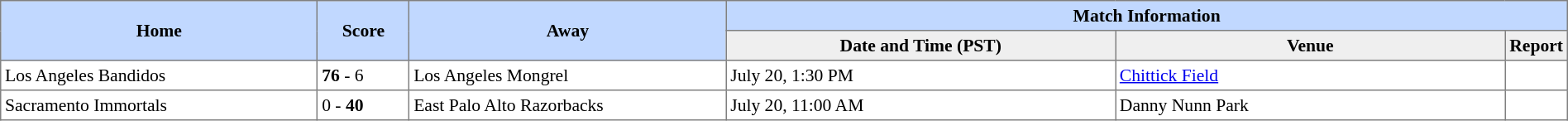<table border="1" cellpadding="3" cellspacing="0" style="border-collapse:collapse; font-size:90%; width:100%">
<tr style="background:#c1d8ff;">
<th rowspan="2" style="width:21%;">Home</th>
<th rowspan="2" style="width:6%;">Score</th>
<th rowspan="2" style="width:21%;">Away</th>
<th colspan="3">Match Information</th>
</tr>
<tr style="background:#efefef;">
<th width="26%">Date and Time (PST)</th>
<th width="26%">Venue</th>
<td><strong>Report</strong></td>
</tr>
<tr>
<td> Los Angeles Bandidos</td>
<td><strong>76</strong> - 6</td>
<td> Los Angeles Mongrel</td>
<td>July 20, 1:30 PM</td>
<td><a href='#'>Chittick Field</a></td>
<td></td>
</tr>
<tr>
<td><strong></strong> Sacramento Immortals</td>
<td>0 - <strong>40</strong></td>
<td> East Palo Alto Razorbacks</td>
<td>July 20, 11:00 AM</td>
<td>Danny Nunn Park</td>
<td></td>
</tr>
</table>
